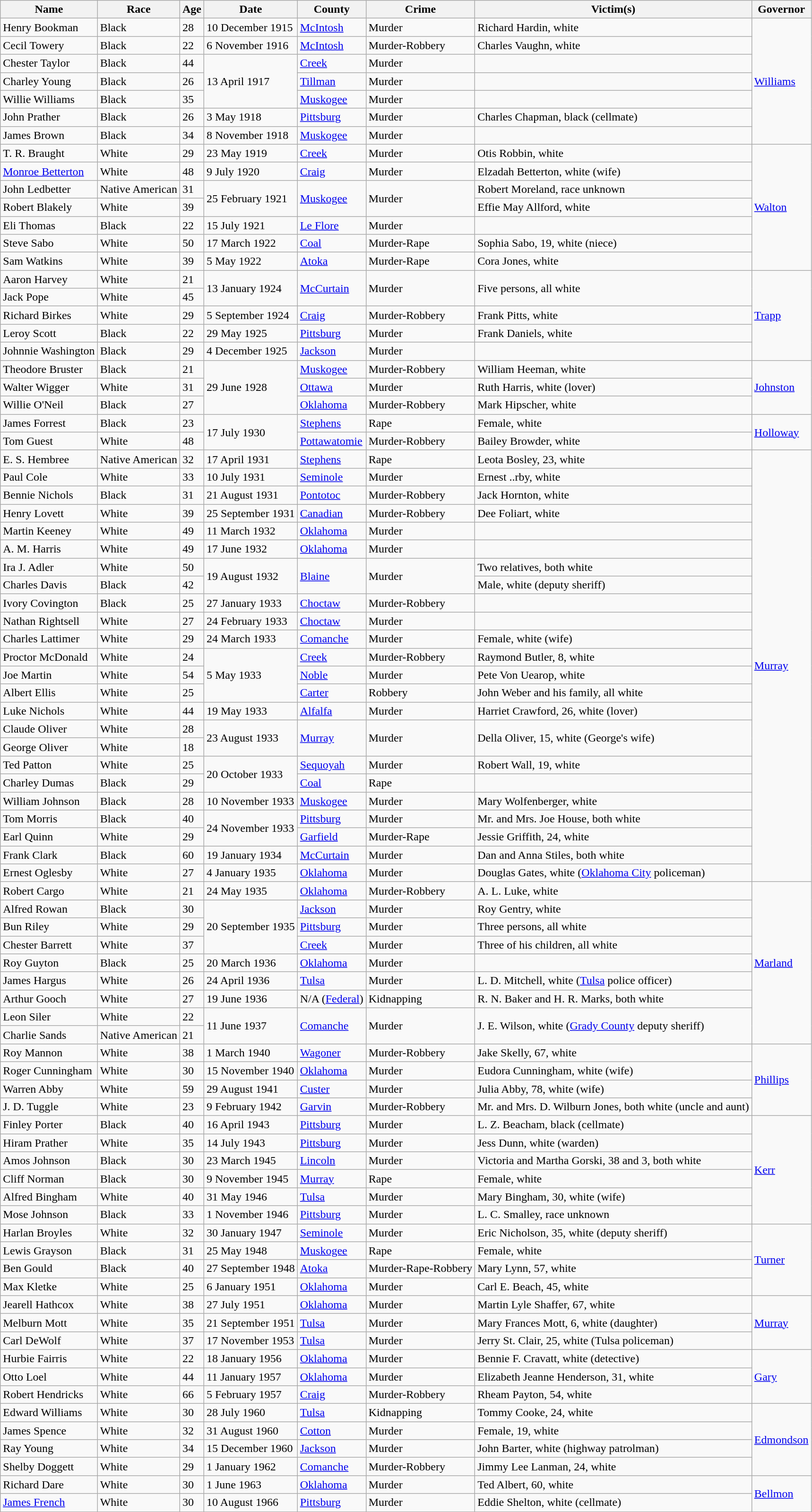<table class="wikitable sortable">
<tr>
<th>Name</th>
<th>Race</th>
<th>Age</th>
<th>Date</th>
<th>County</th>
<th>Crime</th>
<th>Victim(s)</th>
<th>Governor</th>
</tr>
<tr>
<td>Henry Bookman</td>
<td>Black</td>
<td>28</td>
<td>10 December 1915</td>
<td><a href='#'>McIntosh</a></td>
<td>Murder</td>
<td>Richard Hardin, white</td>
<td rowspan="7"><a href='#'>Williams</a></td>
</tr>
<tr>
<td>Cecil Towery</td>
<td>Black</td>
<td>22</td>
<td>6 November 1916</td>
<td><a href='#'>McIntosh</a></td>
<td>Murder-Robbery</td>
<td>Charles Vaughn, white</td>
</tr>
<tr>
<td>Chester Taylor</td>
<td>Black</td>
<td>44</td>
<td rowspan="3">13 April 1917</td>
<td><a href='#'>Creek</a></td>
<td>Murder</td>
<td></td>
</tr>
<tr>
<td>Charley Young</td>
<td>Black</td>
<td>26</td>
<td><a href='#'>Tillman</a></td>
<td>Murder</td>
<td></td>
</tr>
<tr>
<td>Willie Williams</td>
<td>Black</td>
<td>35</td>
<td><a href='#'>Muskogee</a></td>
<td>Murder</td>
<td></td>
</tr>
<tr>
<td>John Prather</td>
<td>Black</td>
<td>26</td>
<td>3 May 1918</td>
<td><a href='#'>Pittsburg</a></td>
<td>Murder</td>
<td>Charles Chapman, black (cellmate)</td>
</tr>
<tr>
<td>James Brown</td>
<td>Black</td>
<td>34</td>
<td>8 November 1918</td>
<td><a href='#'>Muskogee</a></td>
<td>Murder</td>
<td></td>
</tr>
<tr>
<td>T. R. Braught</td>
<td>White</td>
<td>29</td>
<td>23 May 1919</td>
<td><a href='#'>Creek</a></td>
<td>Murder</td>
<td>Otis Robbin, white</td>
<td rowspan="7"><a href='#'>Walton</a></td>
</tr>
<tr>
<td><a href='#'>Monroe Betterton</a></td>
<td>White</td>
<td>48</td>
<td>9 July 1920</td>
<td><a href='#'>Craig</a></td>
<td>Murder</td>
<td>Elzadah Betterton, white (wife)</td>
</tr>
<tr>
<td>John Ledbetter</td>
<td>Native American</td>
<td>31</td>
<td rowspan="2">25 February 1921</td>
<td rowspan="2"><a href='#'>Muskogee</a></td>
<td rowspan="2">Murder</td>
<td>Robert Moreland, race unknown</td>
</tr>
<tr>
<td>Robert Blakely</td>
<td>White</td>
<td>39</td>
<td>Effie May Allford, white</td>
</tr>
<tr>
<td>Eli Thomas</td>
<td>Black</td>
<td>22</td>
<td>15 July 1921</td>
<td><a href='#'>Le Flore</a></td>
<td>Murder</td>
<td></td>
</tr>
<tr>
<td>Steve Sabo</td>
<td>White</td>
<td>50</td>
<td>17 March 1922</td>
<td><a href='#'>Coal</a></td>
<td>Murder-Rape</td>
<td>Sophia Sabo, 19, white (niece)</td>
</tr>
<tr>
<td>Sam Watkins</td>
<td>White</td>
<td>39</td>
<td>5 May 1922</td>
<td><a href='#'>Atoka</a></td>
<td>Murder-Rape</td>
<td>Cora Jones, white</td>
</tr>
<tr>
<td>Aaron Harvey</td>
<td>White</td>
<td>21</td>
<td rowspan="2">13 January 1924</td>
<td rowspan="2"><a href='#'>McCurtain</a></td>
<td rowspan="2">Murder</td>
<td rowspan="2">Five persons, all white</td>
<td rowspan="5"><a href='#'>Trapp</a></td>
</tr>
<tr>
<td>Jack Pope</td>
<td>White</td>
<td>45</td>
</tr>
<tr>
<td>Richard Birkes</td>
<td>White</td>
<td>29</td>
<td>5 September 1924</td>
<td><a href='#'>Craig</a></td>
<td>Murder-Robbery</td>
<td>Frank Pitts, white</td>
</tr>
<tr>
<td>Leroy Scott</td>
<td>Black</td>
<td>22</td>
<td>29 May 1925</td>
<td><a href='#'>Pittsburg</a></td>
<td>Murder</td>
<td>Frank Daniels, white</td>
</tr>
<tr>
<td>Johnnie Washington</td>
<td>Black</td>
<td>29</td>
<td>4 December 1925</td>
<td><a href='#'>Jackson</a></td>
<td>Murder</td>
<td></td>
</tr>
<tr>
<td>Theodore Bruster</td>
<td>Black</td>
<td>21</td>
<td rowspan="3">29 June 1928</td>
<td><a href='#'>Muskogee</a></td>
<td>Murder-Robbery</td>
<td>William Heeman, white</td>
<td rowspan="3"><a href='#'>Johnston</a></td>
</tr>
<tr>
<td>Walter Wigger</td>
<td>White</td>
<td>31</td>
<td><a href='#'>Ottawa</a></td>
<td>Murder</td>
<td>Ruth Harris, white (lover)</td>
</tr>
<tr>
<td>Willie O'Neil</td>
<td>Black</td>
<td>27</td>
<td><a href='#'>Oklahoma</a></td>
<td>Murder-Robbery</td>
<td>Mark Hipscher, white</td>
</tr>
<tr>
<td>James Forrest</td>
<td>Black</td>
<td>23</td>
<td rowspan="2">17 July 1930</td>
<td><a href='#'>Stephens</a></td>
<td>Rape</td>
<td>Female, white</td>
<td rowspan="2"><a href='#'>Holloway</a></td>
</tr>
<tr>
<td>Tom Guest</td>
<td>White</td>
<td>48</td>
<td><a href='#'>Pottawatomie</a></td>
<td>Murder-Robbery</td>
<td>Bailey Browder, white</td>
</tr>
<tr>
<td>E. S. Hembree</td>
<td>Native American</td>
<td>32</td>
<td>17 April 1931</td>
<td><a href='#'>Stephens</a></td>
<td>Rape</td>
<td>Leota Bosley, 23, white</td>
<td rowspan="24"><a href='#'>Murray</a></td>
</tr>
<tr>
<td>Paul Cole</td>
<td>White</td>
<td>33</td>
<td>10 July 1931</td>
<td><a href='#'>Seminole</a></td>
<td>Murder</td>
<td>Ernest ..rby, white</td>
</tr>
<tr>
<td>Bennie Nichols</td>
<td>Black</td>
<td>31</td>
<td>21 August 1931</td>
<td><a href='#'>Pontotoc</a></td>
<td>Murder-Robbery</td>
<td>Jack Hornton, white</td>
</tr>
<tr>
<td>Henry Lovett</td>
<td>White</td>
<td>39</td>
<td>25 September 1931</td>
<td><a href='#'>Canadian</a></td>
<td>Murder-Robbery</td>
<td>Dee Foliart, white</td>
</tr>
<tr>
<td>Martin Keeney</td>
<td>White</td>
<td>49</td>
<td>11 March 1932</td>
<td><a href='#'>Oklahoma</a></td>
<td>Murder</td>
<td></td>
</tr>
<tr>
<td>A. M. Harris</td>
<td>White</td>
<td>49</td>
<td>17 June 1932</td>
<td><a href='#'>Oklahoma</a></td>
<td>Murder</td>
<td></td>
</tr>
<tr>
<td>Ira J. Adler</td>
<td>White</td>
<td>50</td>
<td rowspan="2">19 August 1932</td>
<td rowspan="2"><a href='#'>Blaine</a></td>
<td rowspan="2">Murder</td>
<td>Two relatives, both white</td>
</tr>
<tr>
<td>Charles Davis</td>
<td>Black</td>
<td>42</td>
<td>Male, white (deputy sheriff)</td>
</tr>
<tr>
<td>Ivory Covington</td>
<td>Black</td>
<td>25</td>
<td>27 January 1933</td>
<td><a href='#'>Choctaw</a></td>
<td>Murder-Robbery</td>
<td></td>
</tr>
<tr>
<td>Nathan Rightsell</td>
<td>White</td>
<td>27</td>
<td>24 February 1933</td>
<td><a href='#'>Choctaw</a></td>
<td>Murder</td>
<td></td>
</tr>
<tr>
<td>Charles Lattimer</td>
<td>White</td>
<td>29</td>
<td>24 March 1933</td>
<td><a href='#'>Comanche</a></td>
<td>Murder</td>
<td>Female, white (wife)</td>
</tr>
<tr>
<td>Proctor McDonald</td>
<td>White</td>
<td>24</td>
<td rowspan="3">5 May 1933</td>
<td><a href='#'>Creek</a></td>
<td>Murder-Robbery</td>
<td>Raymond Butler, 8, white</td>
</tr>
<tr>
<td>Joe Martin</td>
<td>White</td>
<td>54</td>
<td><a href='#'>Noble</a></td>
<td>Murder</td>
<td>Pete Von Uearop, white</td>
</tr>
<tr>
<td>Albert Ellis</td>
<td>White</td>
<td>25</td>
<td><a href='#'>Carter</a></td>
<td>Robbery</td>
<td>John Weber and his family, all white</td>
</tr>
<tr>
<td>Luke Nichols</td>
<td>White</td>
<td>44</td>
<td>19 May 1933</td>
<td><a href='#'>Alfalfa</a></td>
<td>Murder</td>
<td>Harriet Crawford, 26, white (lover)</td>
</tr>
<tr>
<td>Claude Oliver</td>
<td>White</td>
<td>28</td>
<td rowspan="2">23 August 1933</td>
<td rowspan="2"><a href='#'>Murray</a></td>
<td rowspan="2">Murder</td>
<td rowspan="2">Della Oliver, 15, white (George's wife)</td>
</tr>
<tr>
<td>George Oliver</td>
<td>White</td>
<td>18</td>
</tr>
<tr>
<td>Ted Patton</td>
<td>White</td>
<td>25</td>
<td rowspan="2">20 October 1933</td>
<td><a href='#'>Sequoyah</a></td>
<td>Murder</td>
<td>Robert Wall, 19, white</td>
</tr>
<tr>
<td>Charley Dumas</td>
<td>Black</td>
<td>29</td>
<td><a href='#'>Coal</a></td>
<td>Rape</td>
<td></td>
</tr>
<tr>
<td>William Johnson</td>
<td>Black</td>
<td>28</td>
<td>10 November 1933</td>
<td><a href='#'>Muskogee</a></td>
<td>Murder</td>
<td>Mary Wolfenberger, white</td>
</tr>
<tr>
<td>Tom Morris</td>
<td>Black</td>
<td>40</td>
<td rowspan="2">24 November 1933</td>
<td><a href='#'>Pittsburg</a></td>
<td>Murder</td>
<td>Mr. and Mrs. Joe House, both white</td>
</tr>
<tr>
<td>Earl Quinn</td>
<td>White</td>
<td>29</td>
<td><a href='#'>Garfield</a></td>
<td>Murder-Rape</td>
<td>Jessie Griffith, 24, white</td>
</tr>
<tr>
<td>Frank Clark</td>
<td>Black</td>
<td>60</td>
<td>19 January 1934</td>
<td><a href='#'>McCurtain</a></td>
<td>Murder</td>
<td>Dan and Anna Stiles, both white</td>
</tr>
<tr>
<td>Ernest Oglesby</td>
<td>White</td>
<td>27</td>
<td>4 January 1935</td>
<td><a href='#'>Oklahoma</a></td>
<td>Murder</td>
<td>Douglas Gates, white (<a href='#'>Oklahoma City</a> policeman)</td>
</tr>
<tr>
<td>Robert Cargo</td>
<td>White</td>
<td>21</td>
<td>24 May 1935</td>
<td><a href='#'>Oklahoma</a></td>
<td>Murder-Robbery</td>
<td>A. L. Luke, white</td>
<td rowspan="9"><a href='#'>Marland</a></td>
</tr>
<tr>
<td>Alfred Rowan</td>
<td>Black</td>
<td>30</td>
<td rowspan="3">20 September 1935</td>
<td><a href='#'>Jackson</a></td>
<td>Murder</td>
<td>Roy Gentry, white</td>
</tr>
<tr>
<td>Bun Riley</td>
<td>White</td>
<td>29</td>
<td><a href='#'>Pittsburg</a></td>
<td>Murder</td>
<td>Three persons, all white</td>
</tr>
<tr>
<td>Chester Barrett</td>
<td>White</td>
<td>37</td>
<td><a href='#'>Creek</a></td>
<td>Murder</td>
<td>Three of his children, all white</td>
</tr>
<tr>
<td>Roy Guyton</td>
<td>Black</td>
<td>25</td>
<td>20 March 1936</td>
<td><a href='#'>Oklahoma</a></td>
<td>Murder</td>
<td></td>
</tr>
<tr>
<td>James Hargus</td>
<td>White</td>
<td>26</td>
<td>24 April 1936</td>
<td><a href='#'>Tulsa</a></td>
<td>Murder</td>
<td>L. D. Mitchell, white (<a href='#'>Tulsa</a> police officer)</td>
</tr>
<tr>
<td>Arthur Gooch</td>
<td>White</td>
<td>27</td>
<td>19 June 1936</td>
<td>N/A (<a href='#'>Federal</a>)</td>
<td>Kidnapping</td>
<td>R. N. Baker and H. R. Marks, both white</td>
</tr>
<tr>
<td>Leon Siler</td>
<td>White</td>
<td>22</td>
<td rowspan="2">11 June 1937</td>
<td rowspan="2"><a href='#'>Comanche</a></td>
<td rowspan="2">Murder</td>
<td rowspan="2">J. E. Wilson, white (<a href='#'>Grady County</a> deputy sheriff)</td>
</tr>
<tr>
<td>Charlie Sands</td>
<td>Native American</td>
<td>21</td>
</tr>
<tr>
<td>Roy Mannon</td>
<td>White</td>
<td>38</td>
<td>1 March 1940</td>
<td><a href='#'>Wagoner</a></td>
<td>Murder-Robbery</td>
<td>Jake Skelly, 67, white</td>
<td rowspan="4"><a href='#'>Phillips</a></td>
</tr>
<tr>
<td>Roger Cunningham</td>
<td>White</td>
<td>30</td>
<td>15 November 1940</td>
<td><a href='#'>Oklahoma</a></td>
<td>Murder</td>
<td>Eudora Cunningham, white (wife)</td>
</tr>
<tr>
<td>Warren Abby</td>
<td>White</td>
<td>59</td>
<td>29 August 1941</td>
<td><a href='#'>Custer</a></td>
<td>Murder</td>
<td>Julia Abby, 78, white (wife)</td>
</tr>
<tr>
<td>J. D. Tuggle</td>
<td>White</td>
<td>23</td>
<td>9 February 1942</td>
<td><a href='#'>Garvin</a></td>
<td>Murder-Robbery</td>
<td>Mr. and Mrs. D. Wilburn Jones, both white (uncle and aunt)</td>
</tr>
<tr>
<td>Finley Porter</td>
<td>Black</td>
<td>40</td>
<td>16 April 1943</td>
<td><a href='#'>Pittsburg</a></td>
<td>Murder</td>
<td>L. Z. Beacham, black (cellmate)</td>
<td rowspan="6"><a href='#'>Kerr</a></td>
</tr>
<tr>
<td>Hiram Prather</td>
<td>White</td>
<td>35</td>
<td>14 July 1943</td>
<td><a href='#'>Pittsburg</a></td>
<td>Murder</td>
<td>Jess Dunn, white (warden)</td>
</tr>
<tr>
<td>Amos Johnson</td>
<td>Black</td>
<td>30</td>
<td>23 March 1945</td>
<td><a href='#'>Lincoln</a></td>
<td>Murder</td>
<td>Victoria and Martha Gorski, 38 and 3, both white</td>
</tr>
<tr>
<td>Cliff Norman</td>
<td>Black</td>
<td>30</td>
<td>9 November 1945</td>
<td><a href='#'>Murray</a></td>
<td>Rape</td>
<td>Female, white</td>
</tr>
<tr>
<td>Alfred Bingham</td>
<td>White</td>
<td>40</td>
<td>31 May 1946</td>
<td><a href='#'>Tulsa</a></td>
<td>Murder</td>
<td>Mary Bingham, 30, white (wife)</td>
</tr>
<tr>
<td>Mose Johnson</td>
<td>Black</td>
<td>33</td>
<td>1 November 1946</td>
<td><a href='#'>Pittsburg</a></td>
<td>Murder</td>
<td>L. C. Smalley, race unknown</td>
</tr>
<tr>
<td>Harlan Broyles</td>
<td>White</td>
<td>32</td>
<td>30 January 1947</td>
<td><a href='#'>Seminole</a></td>
<td>Murder</td>
<td>Eric Nicholson, 35, white (deputy sheriff)</td>
<td rowspan="4"><a href='#'>Turner</a></td>
</tr>
<tr>
<td>Lewis Grayson</td>
<td>Black</td>
<td>31</td>
<td>25 May 1948</td>
<td><a href='#'>Muskogee</a></td>
<td>Rape</td>
<td>Female, white</td>
</tr>
<tr>
<td>Ben Gould</td>
<td>Black</td>
<td>40</td>
<td>27 September 1948</td>
<td><a href='#'>Atoka</a></td>
<td>Murder-Rape-Robbery</td>
<td>Mary Lynn, 57, white</td>
</tr>
<tr>
<td>Max Kletke</td>
<td>White</td>
<td>25</td>
<td>6 January 1951</td>
<td><a href='#'>Oklahoma</a></td>
<td>Murder</td>
<td>Carl E. Beach, 45, white</td>
</tr>
<tr>
<td>Jearell Hathcox</td>
<td>White</td>
<td>38</td>
<td>27 July 1951</td>
<td><a href='#'>Oklahoma</a></td>
<td>Murder</td>
<td>Martin Lyle Shaffer, 67, white</td>
<td rowspan="3"><a href='#'>Murray</a></td>
</tr>
<tr>
<td>Melburn Mott</td>
<td>White</td>
<td>35</td>
<td>21 September 1951</td>
<td><a href='#'>Tulsa</a></td>
<td>Murder</td>
<td>Mary Frances Mott, 6, white (daughter)</td>
</tr>
<tr>
<td>Carl DeWolf</td>
<td>White</td>
<td>37</td>
<td>17 November 1953</td>
<td><a href='#'>Tulsa</a></td>
<td>Murder</td>
<td>Jerry St. Clair, 25, white (Tulsa policeman)</td>
</tr>
<tr>
<td>Hurbie Fairris</td>
<td>White</td>
<td>22</td>
<td>18 January 1956</td>
<td><a href='#'>Oklahoma</a></td>
<td>Murder</td>
<td>Bennie F. Cravatt, white (detective)</td>
<td rowspan="3"><a href='#'>Gary</a></td>
</tr>
<tr>
<td>Otto Loel</td>
<td>White</td>
<td>44</td>
<td>11 January 1957</td>
<td><a href='#'>Oklahoma</a></td>
<td>Murder</td>
<td>Elizabeth Jeanne Henderson, 31, white</td>
</tr>
<tr>
<td>Robert Hendricks</td>
<td>White</td>
<td>66</td>
<td>5 February 1957</td>
<td><a href='#'>Craig</a></td>
<td>Murder-Robbery</td>
<td>Rheam Payton, 54, white</td>
</tr>
<tr>
<td>Edward Williams</td>
<td>White</td>
<td>30</td>
<td>28 July 1960</td>
<td><a href='#'>Tulsa</a></td>
<td>Kidnapping</td>
<td>Tommy Cooke, 24, white</td>
<td rowspan="4"><a href='#'>Edmondson</a></td>
</tr>
<tr>
<td>James Spence</td>
<td>White</td>
<td>32</td>
<td>31 August 1960</td>
<td><a href='#'>Cotton</a></td>
<td>Murder</td>
<td>Female, 19, white</td>
</tr>
<tr>
<td>Ray Young</td>
<td>White</td>
<td>34</td>
<td>15 December 1960</td>
<td><a href='#'>Jackson</a></td>
<td>Murder</td>
<td>John Barter, white (highway patrolman)</td>
</tr>
<tr>
<td>Shelby Doggett</td>
<td>White</td>
<td>29</td>
<td>1 January 1962</td>
<td><a href='#'>Comanche</a></td>
<td>Murder-Robbery</td>
<td>Jimmy Lee Lanman, 24, white</td>
</tr>
<tr>
<td>Richard Dare</td>
<td>White</td>
<td>30</td>
<td>1 June 1963</td>
<td><a href='#'>Oklahoma</a></td>
<td>Murder</td>
<td>Ted Albert, 60, white</td>
<td rowspan="2"><a href='#'>Bellmon</a></td>
</tr>
<tr>
<td><a href='#'>James French</a></td>
<td>White</td>
<td>30</td>
<td>10 August 1966</td>
<td><a href='#'>Pittsburg</a></td>
<td>Murder</td>
<td>Eddie Shelton, white (cellmate)</td>
</tr>
</table>
